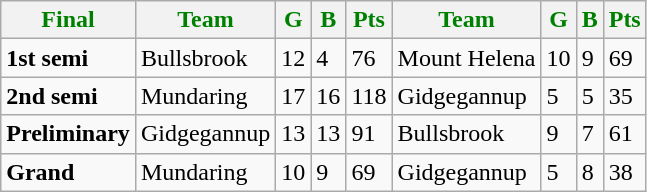<table class="wikitable">
<tr>
<th style="color:green">Final</th>
<th style="color:green">Team</th>
<th style="color:green">G</th>
<th style="color:green">B</th>
<th style="color:green">Pts</th>
<th style="color:green">Team</th>
<th style="color:green">G</th>
<th style="color:green">B</th>
<th style="color:green">Pts</th>
</tr>
<tr>
<td><strong>1st semi</strong></td>
<td>Bullsbrook</td>
<td>12</td>
<td>4</td>
<td>76</td>
<td>Mount Helena</td>
<td>10</td>
<td>9</td>
<td>69</td>
</tr>
<tr>
<td><strong>2nd semi</strong></td>
<td>Mundaring</td>
<td>17</td>
<td>16</td>
<td>118</td>
<td>Gidgegannup</td>
<td>5</td>
<td>5</td>
<td>35</td>
</tr>
<tr>
<td><strong>Preliminary</strong></td>
<td>Gidgegannup</td>
<td>13</td>
<td>13</td>
<td>91</td>
<td>Bullsbrook</td>
<td>9</td>
<td>7</td>
<td>61</td>
</tr>
<tr>
<td><strong>Grand</strong></td>
<td>Mundaring</td>
<td>10</td>
<td>9</td>
<td>69</td>
<td>Gidgegannup</td>
<td>5</td>
<td>8</td>
<td>38</td>
</tr>
</table>
